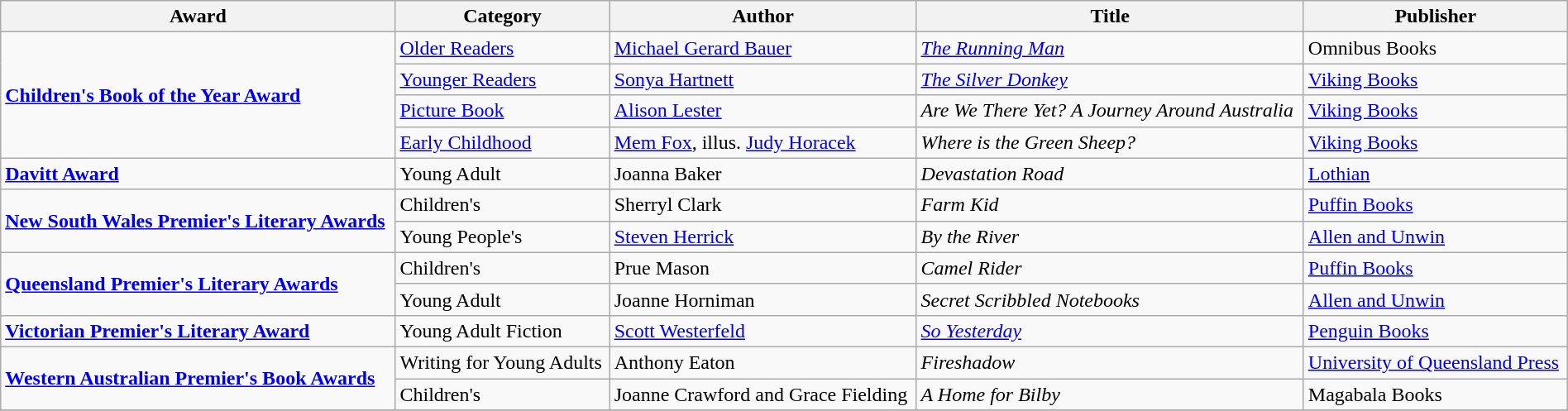<table class="wikitable" width=100%>
<tr>
<th>Award</th>
<th>Category</th>
<th>Author</th>
<th>Title</th>
<th>Publisher</th>
</tr>
<tr>
<td rowspan=4><strong><a href='#'>Children's Book of the Year Award</a></strong></td>
<td><a href='#'>Older Readers</a></td>
<td><a href='#'>Michael Gerard Bauer</a></td>
<td><em><a href='#'>The Running Man</a></em></td>
<td>Omnibus Books</td>
</tr>
<tr>
<td><a href='#'>Younger Readers</a></td>
<td><a href='#'>Sonya Hartnett</a></td>
<td><em><a href='#'>The Silver Donkey</a></em></td>
<td><a href='#'>Viking Books</a></td>
</tr>
<tr>
<td><a href='#'>Picture Book</a></td>
<td><a href='#'>Alison Lester</a></td>
<td><em>Are We There Yet? A Journey Around Australia</em></td>
<td><a href='#'>Viking Books</a></td>
</tr>
<tr>
<td><a href='#'>Early Childhood</a></td>
<td><a href='#'>Mem Fox</a>, illus. <a href='#'>Judy Horacek</a></td>
<td><em>Where is the Green Sheep?</em></td>
<td><a href='#'>Viking Books</a></td>
</tr>
<tr>
<td><strong><a href='#'>Davitt Award</a></strong></td>
<td>Young Adult</td>
<td>Joanna Baker</td>
<td><em>Devastation Road</em></td>
<td><a href='#'>Lothian</a></td>
</tr>
<tr>
<td rowspan=2><strong><a href='#'>New South Wales Premier's Literary Awards</a></strong></td>
<td>Children's</td>
<td>Sherryl Clark</td>
<td><em>Farm Kid</em></td>
<td><a href='#'>Puffin Books</a></td>
</tr>
<tr>
<td>Young People's</td>
<td><a href='#'>Steven Herrick</a></td>
<td><em>By the River</em></td>
<td><a href='#'>Allen and Unwin</a></td>
</tr>
<tr>
<td rowspan=2><strong><a href='#'>Queensland Premier's Literary Awards</a></strong></td>
<td>Children's</td>
<td>Prue Mason</td>
<td><em>Camel Rider</em></td>
<td><a href='#'>Puffin Books</a></td>
</tr>
<tr>
<td>Young Adult</td>
<td>Joanne Horniman</td>
<td><em>Secret Scribbled Notebooks</em></td>
<td><a href='#'>Allen and Unwin</a></td>
</tr>
<tr>
<td><strong><a href='#'>Victorian Premier's Literary Award</a></strong></td>
<td>Young Adult Fiction</td>
<td><a href='#'>Scott Westerfeld</a></td>
<td><em><a href='#'>So Yesterday</a></em></td>
<td><a href='#'>Penguin Books</a></td>
</tr>
<tr>
<td rowspan=2><strong><a href='#'>Western Australian Premier's Book Awards</a></strong></td>
<td>Writing for Young Adults</td>
<td>Anthony Eaton</td>
<td><em>Fireshadow</em></td>
<td><a href='#'>University of Queensland Press</a></td>
</tr>
<tr>
<td>Children's</td>
<td>Joanne Crawford and Grace Fielding</td>
<td><em>A Home for Bilby</em></td>
<td>Magabala Books</td>
</tr>
<tr>
</tr>
</table>
